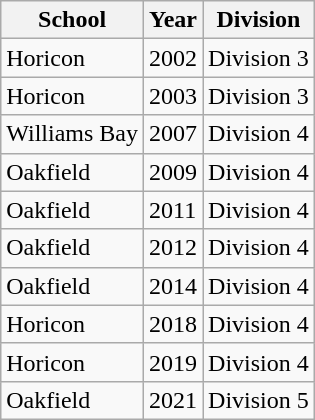<table class="wikitable">
<tr>
<th>School</th>
<th>Year</th>
<th>Division</th>
</tr>
<tr>
<td>Horicon</td>
<td>2002</td>
<td>Division 3</td>
</tr>
<tr>
<td>Horicon</td>
<td>2003</td>
<td>Division 3</td>
</tr>
<tr>
<td>Williams Bay</td>
<td>2007</td>
<td>Division 4</td>
</tr>
<tr>
<td>Oakfield</td>
<td>2009</td>
<td>Division 4</td>
</tr>
<tr>
<td>Oakfield</td>
<td>2011</td>
<td>Division 4</td>
</tr>
<tr>
<td>Oakfield</td>
<td>2012</td>
<td>Division 4</td>
</tr>
<tr>
<td>Oakfield</td>
<td>2014</td>
<td>Division 4</td>
</tr>
<tr>
<td>Horicon</td>
<td>2018</td>
<td>Division 4</td>
</tr>
<tr>
<td>Horicon</td>
<td>2019</td>
<td>Division 4</td>
</tr>
<tr>
<td>Oakfield</td>
<td>2021</td>
<td>Division 5</td>
</tr>
</table>
